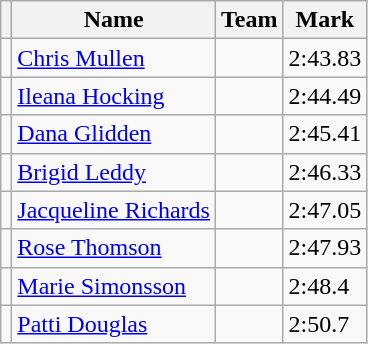<table class=wikitable>
<tr>
<th></th>
<th>Name</th>
<th>Team</th>
<th>Mark</th>
</tr>
<tr>
<td></td>
<td><a href='#'>Chris Mullen</a></td>
<td></td>
<td>2:43.83</td>
</tr>
<tr>
<td></td>
<td><a href='#'>Ileana Hocking</a></td>
<td></td>
<td>2:44.49</td>
</tr>
<tr>
<td></td>
<td><a href='#'>Dana Glidden</a></td>
<td></td>
<td>2:45.41</td>
</tr>
<tr>
<td></td>
<td><a href='#'>Brigid Leddy</a></td>
<td></td>
<td>2:46.33</td>
</tr>
<tr>
<td></td>
<td><a href='#'>Jacqueline Richards</a></td>
<td></td>
<td>2:47.05</td>
</tr>
<tr>
<td></td>
<td><a href='#'>Rose Thomson</a></td>
<td></td>
<td>2:47.93</td>
</tr>
<tr>
<td></td>
<td><a href='#'>Marie Simonsson</a></td>
<td></td>
<td>2:48.4</td>
</tr>
<tr>
<td></td>
<td><a href='#'>Patti Douglas</a></td>
<td></td>
<td>2:50.7</td>
</tr>
</table>
